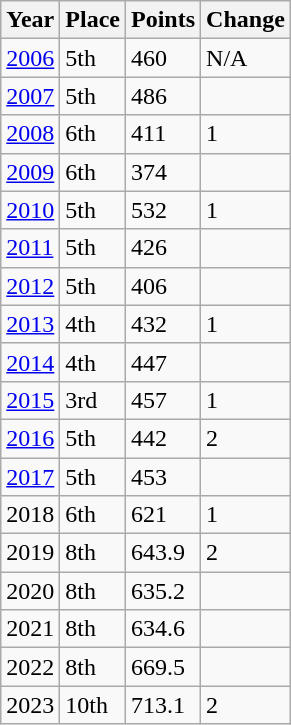<table class="wikitable sortable">
<tr>
<th>Year</th>
<th>Place</th>
<th>Points</th>
<th>Change</th>
</tr>
<tr>
<td><a href='#'>2006</a></td>
<td>5th</td>
<td>460</td>
<td>N/A</td>
</tr>
<tr>
<td><a href='#'>2007</a></td>
<td>5th</td>
<td>486</td>
<td></td>
</tr>
<tr>
<td><a href='#'>2008</a></td>
<td>6th</td>
<td>411</td>
<td> 1</td>
</tr>
<tr>
<td><a href='#'>2009</a></td>
<td>6th</td>
<td>374</td>
<td></td>
</tr>
<tr>
<td><a href='#'>2010</a></td>
<td>5th</td>
<td>532</td>
<td> 1</td>
</tr>
<tr>
<td><a href='#'>2011</a></td>
<td>5th</td>
<td>426</td>
<td></td>
</tr>
<tr>
<td><a href='#'>2012</a></td>
<td>5th</td>
<td>406</td>
<td></td>
</tr>
<tr>
<td><a href='#'>2013</a></td>
<td>4th</td>
<td>432</td>
<td> 1</td>
</tr>
<tr>
<td><a href='#'>2014</a></td>
<td>4th</td>
<td>447</td>
<td></td>
</tr>
<tr>
<td><a href='#'>2015</a></td>
<td>3rd</td>
<td>457</td>
<td> 1</td>
</tr>
<tr>
<td><a href='#'>2016</a></td>
<td>5th</td>
<td>442</td>
<td> 2</td>
</tr>
<tr>
<td><a href='#'>2017</a></td>
<td>5th</td>
<td>453</td>
<td></td>
</tr>
<tr>
<td>2018</td>
<td>6th</td>
<td>621</td>
<td> 1</td>
</tr>
<tr>
<td>2019</td>
<td>8th</td>
<td>643.9</td>
<td> 2</td>
</tr>
<tr>
<td>2020</td>
<td>8th</td>
<td>635.2</td>
<td></td>
</tr>
<tr>
<td>2021</td>
<td>8th</td>
<td>634.6</td>
<td></td>
</tr>
<tr>
<td>2022</td>
<td>8th</td>
<td>669.5</td>
<td></td>
</tr>
<tr>
<td>2023</td>
<td>10th</td>
<td>713.1</td>
<td> 2</td>
</tr>
</table>
